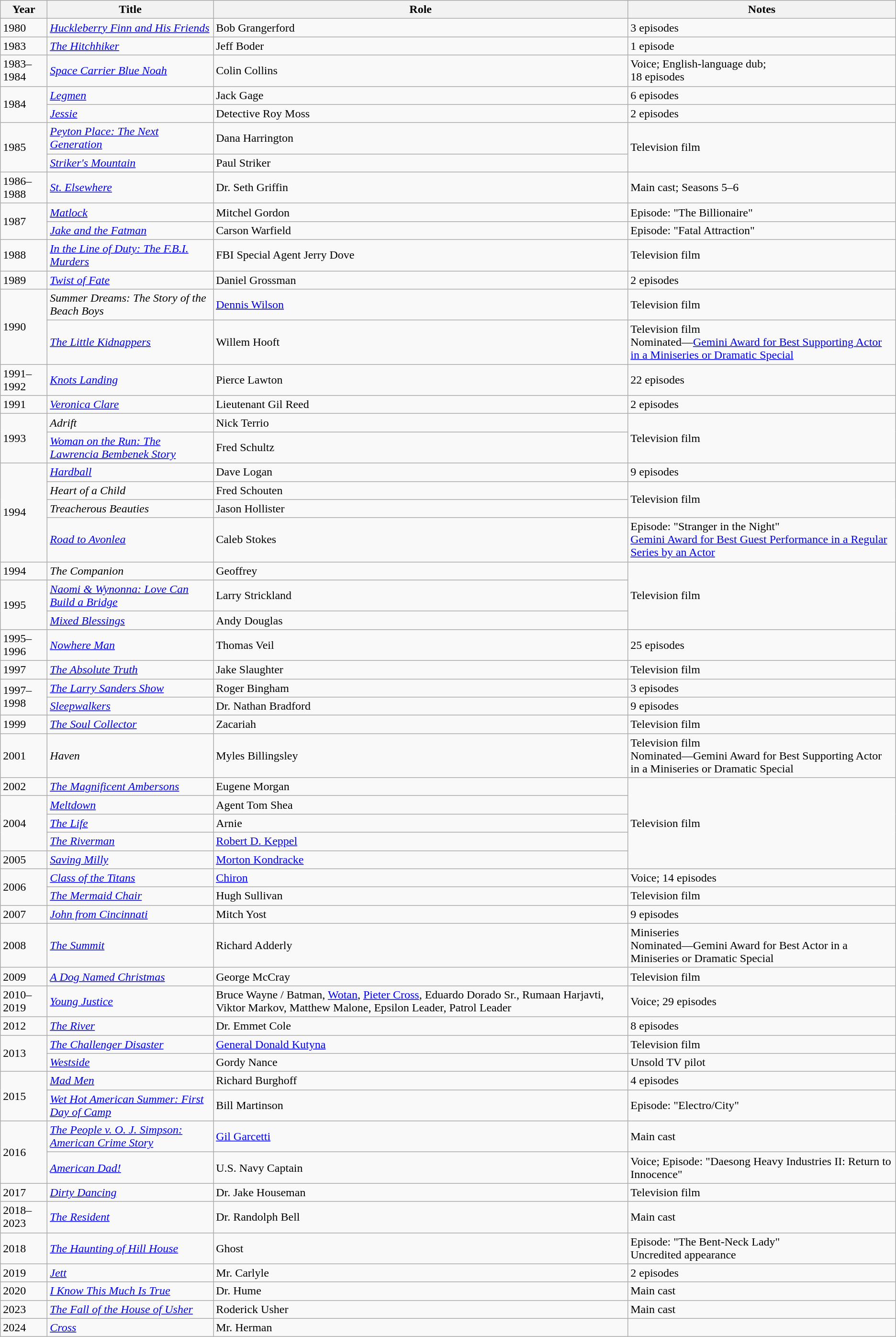<table class="wikitable sortable">
<tr>
<th>Year</th>
<th>Title</th>
<th>Role</th>
<th class="unsortable">Notes</th>
</tr>
<tr>
<td>1980</td>
<td><em><a href='#'>Huckleberry Finn and His Friends</a></em></td>
<td>Bob Grangerford</td>
<td>3 episodes</td>
</tr>
<tr>
<td>1983</td>
<td data-sort-value="Hitchhiker, The"><em><a href='#'>The Hitchhiker</a></em></td>
<td>Jeff Boder</td>
<td>1 episode</td>
</tr>
<tr>
<td>1983–1984</td>
<td><em><a href='#'>Space Carrier Blue Noah</a></em></td>
<td>Colin Collins</td>
<td>Voice; English-language dub;<br>18 episodes</td>
</tr>
<tr>
<td rowspan="2">1984</td>
<td><em><a href='#'>Legmen</a></em></td>
<td>Jack Gage</td>
<td>6 episodes</td>
</tr>
<tr>
<td><em><a href='#'>Jessie</a></em></td>
<td>Detective Roy Moss</td>
<td>2 episodes</td>
</tr>
<tr>
<td rowspan="2">1985</td>
<td><em><a href='#'>Peyton Place: The Next Generation</a></em></td>
<td>Dana Harrington</td>
<td rowspan="2">Television film</td>
</tr>
<tr>
<td><em><a href='#'>Striker's Mountain</a></em></td>
<td>Paul Striker</td>
</tr>
<tr>
<td>1986–1988</td>
<td><em><a href='#'>St. Elsewhere</a></em></td>
<td>Dr. Seth Griffin</td>
<td>Main cast; Seasons 5–6</td>
</tr>
<tr>
<td rowspan="2">1987</td>
<td><em><a href='#'>Matlock</a></em></td>
<td>Mitchel Gordon</td>
<td>Episode: "The Billionaire"</td>
</tr>
<tr>
<td><em><a href='#'>Jake and the Fatman</a></em></td>
<td>Carson Warfield</td>
<td>Episode: "Fatal Attraction"</td>
</tr>
<tr>
<td>1988</td>
<td><em><a href='#'>In the Line of Duty: The F.B.I. Murders</a></em></td>
<td>FBI Special Agent Jerry Dove</td>
<td>Television film</td>
</tr>
<tr>
<td>1989</td>
<td><em><a href='#'>Twist of Fate</a></em></td>
<td>Daniel Grossman</td>
<td>2 episodes</td>
</tr>
<tr>
<td rowspan="2">1990</td>
<td><em>Summer Dreams: The Story of the Beach Boys</em></td>
<td><a href='#'>Dennis Wilson</a></td>
<td>Television film</td>
</tr>
<tr>
<td data-sort-value="Little Kidnappers, The"><em><a href='#'>The Little Kidnappers</a></em></td>
<td>Willem Hooft</td>
<td>Television film<br>Nominated—<a href='#'>Gemini Award for Best Supporting Actor in a Miniseries or Dramatic Special</a></td>
</tr>
<tr>
<td>1991–1992</td>
<td><em><a href='#'>Knots Landing</a></em></td>
<td>Pierce Lawton</td>
<td>22 episodes</td>
</tr>
<tr>
<td>1991</td>
<td><em><a href='#'>Veronica Clare</a></em></td>
<td>Lieutenant Gil Reed</td>
<td>2 episodes</td>
</tr>
<tr>
<td rowspan="2">1993</td>
<td><em>Adrift</em></td>
<td>Nick Terrio</td>
<td rowspan="2">Television film</td>
</tr>
<tr>
<td><em><a href='#'>Woman on the Run: The Lawrencia Bembenek Story</a></em></td>
<td>Fred Schultz</td>
</tr>
<tr>
<td rowspan="4">1994</td>
<td><em><a href='#'>Hardball</a></em></td>
<td>Dave Logan</td>
<td>9 episodes</td>
</tr>
<tr>
<td><em>Heart of a Child</em></td>
<td>Fred Schouten</td>
<td rowspan="2">Television film</td>
</tr>
<tr>
<td><em>Treacherous Beauties</em></td>
<td>Jason Hollister</td>
</tr>
<tr>
<td><em><a href='#'>Road to Avonlea</a></em></td>
<td>Caleb Stokes</td>
<td>Episode: "Stranger in the Night"<br><a href='#'>Gemini Award for Best Guest Performance in a Regular Series by an Actor</a></td>
</tr>
<tr>
<td>1994</td>
<td data-sort-value="Companion, The"><em>The Companion</em></td>
<td>Geoffrey</td>
<td rowspan="3">Television film</td>
</tr>
<tr>
<td rowspan="2">1995</td>
<td><em><a href='#'>Naomi & Wynonna: Love Can Build a Bridge</a></em></td>
<td>Larry Strickland</td>
</tr>
<tr>
<td><em><a href='#'>Mixed Blessings</a></em></td>
<td>Andy Douglas</td>
</tr>
<tr>
<td>1995–1996</td>
<td><em><a href='#'>Nowhere Man</a></em></td>
<td>Thomas Veil</td>
<td>25 episodes</td>
</tr>
<tr>
<td>1997</td>
<td data-sort-value="Absolute Truth, The"><em><a href='#'>The Absolute Truth</a></em></td>
<td>Jake Slaughter</td>
<td>Television film</td>
</tr>
<tr>
<td rowspan="2">1997–1998</td>
<td data-sort-value="Larry Sanders Show, The"><em><a href='#'>The Larry Sanders Show</a></em></td>
<td>Roger Bingham</td>
<td>3 episodes</td>
</tr>
<tr>
<td><em><a href='#'>Sleepwalkers</a></em></td>
<td>Dr. Nathan Bradford</td>
<td>9 episodes</td>
</tr>
<tr>
<td>1999</td>
<td data-sort-value="Soul Collector, The"><em><a href='#'>The Soul Collector</a></em></td>
<td>Zacariah</td>
<td>Television film</td>
</tr>
<tr>
<td>2001</td>
<td><em>Haven</em></td>
<td>Myles Billingsley</td>
<td>Television film<br>Nominated—Gemini Award for Best Supporting Actor in a Miniseries or Dramatic Special</td>
</tr>
<tr>
<td>2002</td>
<td data-sort-value="Magnificent Ambersons, The"><em><a href='#'>The Magnificent Ambersons</a></em></td>
<td>Eugene Morgan</td>
<td rowspan="5">Television film</td>
</tr>
<tr>
<td rowspan="3">2004</td>
<td><em><a href='#'>Meltdown</a></em></td>
<td>Agent Tom Shea</td>
</tr>
<tr>
<td data-sort-value="Life, The"><em><a href='#'>The Life</a></em></td>
<td>Arnie</td>
</tr>
<tr>
<td data-sort-value="Riverman, The"><em><a href='#'>The Riverman</a></em></td>
<td><a href='#'>Robert D. Keppel</a></td>
</tr>
<tr>
<td>2005</td>
<td><em><a href='#'>Saving Milly</a></em></td>
<td><a href='#'>Morton Kondracke</a></td>
</tr>
<tr>
<td rowspan="2">2006</td>
<td><em><a href='#'>Class of the Titans</a></em></td>
<td><a href='#'>Chiron</a></td>
<td>Voice; 14 episodes</td>
</tr>
<tr>
<td data-sort-value="Mermaid Chair, The"><em><a href='#'>The Mermaid Chair</a></em></td>
<td>Hugh Sullivan</td>
<td>Television film</td>
</tr>
<tr>
<td>2007</td>
<td><em><a href='#'>John from Cincinnati</a></em></td>
<td>Mitch Yost</td>
<td>9 episodes</td>
</tr>
<tr>
<td>2008</td>
<td data-sort-value="Summit, The"><em><a href='#'>The Summit</a></em></td>
<td>Richard Adderly</td>
<td>Miniseries<br>Nominated—Gemini Award for Best Actor in a Miniseries or Dramatic Special</td>
</tr>
<tr>
<td>2009</td>
<td data-sort-value="Dog Named Christmas, A"><em><a href='#'>A Dog Named Christmas</a></em></td>
<td>George McCray</td>
<td>Television film</td>
</tr>
<tr>
<td>2010–2019</td>
<td><em><a href='#'>Young Justice</a></em></td>
<td>Bruce Wayne / Batman, <a href='#'>Wotan</a>, <a href='#'>Pieter Cross</a>, Eduardo Dorado Sr., Rumaan Harjavti, Viktor Markov, Matthew Malone, Epsilon Leader, Patrol Leader</td>
<td>Voice; 29 episodes</td>
</tr>
<tr>
<td>2012</td>
<td data-sort-value="River, The"><em><a href='#'>The River</a></em></td>
<td>Dr. Emmet Cole</td>
<td>8 episodes</td>
</tr>
<tr>
<td rowspan="2">2013</td>
<td data-sort-value="Challenger Disaster, The"><em><a href='#'>The Challenger Disaster</a></em></td>
<td><a href='#'>General Donald Kutyna</a></td>
<td>Television film</td>
</tr>
<tr>
<td><em><a href='#'>Westside</a></em></td>
<td>Gordy Nance</td>
<td>Unsold TV pilot</td>
</tr>
<tr>
<td rowspan="2">2015</td>
<td><em><a href='#'>Mad Men</a></em></td>
<td>Richard Burghoff</td>
<td>4 episodes</td>
</tr>
<tr>
<td><em><a href='#'>Wet Hot American Summer: First Day of Camp</a></em></td>
<td>Bill Martinson</td>
<td>Episode: "Electro/City"</td>
</tr>
<tr>
<td rowspan="2">2016</td>
<td data-sort-value="People v. O. J. Simpson: American Crime Story, The"><em><a href='#'>The People v. O. J. Simpson: American Crime Story</a></em></td>
<td><a href='#'>Gil Garcetti</a></td>
<td>Main cast</td>
</tr>
<tr>
<td><em><a href='#'>American Dad!</a></em></td>
<td>U.S. Navy Captain</td>
<td>Voice; Episode: "Daesong Heavy Industries II: Return to Innocence"</td>
</tr>
<tr>
<td>2017</td>
<td><em><a href='#'>Dirty Dancing</a></em></td>
<td>Dr. Jake Houseman</td>
<td>Television film</td>
</tr>
<tr>
<td>2018–2023</td>
<td data-sort-value="Resident, The"><em><a href='#'>The Resident</a></em></td>
<td>Dr. Randolph Bell</td>
<td>Main cast</td>
</tr>
<tr>
<td>2018</td>
<td data-sort-value="Haunting of Hill House, The"><em><a href='#'>The Haunting of Hill House</a></em></td>
<td>Ghost</td>
<td>Episode: "The Bent-Neck Lady"<br>Uncredited appearance</td>
</tr>
<tr>
<td>2019</td>
<td><em><a href='#'>Jett</a></em></td>
<td>Mr. Carlyle</td>
<td>2 episodes</td>
</tr>
<tr>
<td>2020</td>
<td><em><a href='#'>I Know This Much Is True</a></em></td>
<td>Dr. Hume</td>
<td>Main cast</td>
</tr>
<tr>
<td>2023</td>
<td data-sort-value="Fall of the House of Usher, The"><a href='#'><em>The Fall of the House of Usher</em></a></td>
<td>Roderick Usher</td>
<td>Main cast</td>
</tr>
<tr>
<td>2024</td>
<td><a href='#'><em>Cross</em></a></td>
<td>Mr. Herman</td>
<td></td>
</tr>
</table>
